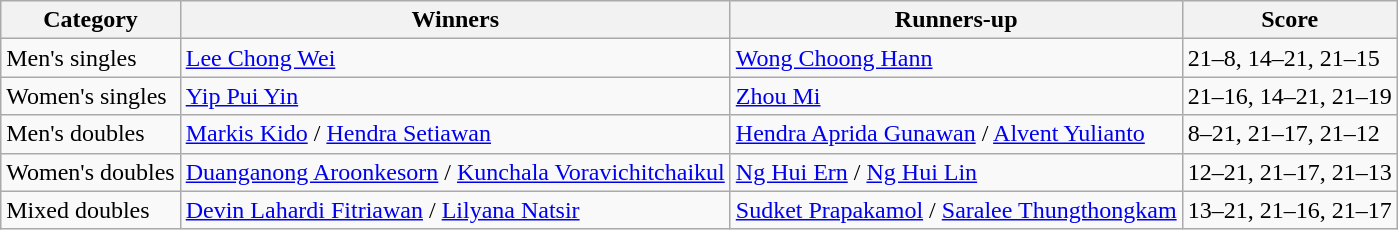<table class=wikitable style="white-space:nowrap;">
<tr>
<th>Category</th>
<th>Winners</th>
<th>Runners-up</th>
<th>Score</th>
</tr>
<tr>
<td>Men's singles</td>
<td> <a href='#'>Lee Chong Wei</a></td>
<td> <a href='#'>Wong Choong Hann</a></td>
<td>21–8, 14–21, 21–15</td>
</tr>
<tr>
<td>Women's singles</td>
<td> <a href='#'>Yip Pui Yin</a></td>
<td> <a href='#'>Zhou Mi</a></td>
<td>21–16, 14–21, 21–19</td>
</tr>
<tr>
<td>Men's doubles</td>
<td> <a href='#'>Markis Kido</a> / <a href='#'>Hendra Setiawan</a></td>
<td> <a href='#'>Hendra Aprida Gunawan</a> / <a href='#'>Alvent Yulianto</a></td>
<td>8–21, 21–17, 21–12</td>
</tr>
<tr>
<td>Women's doubles</td>
<td> <a href='#'>Duanganong Aroonkesorn</a> / <a href='#'>Kunchala Voravichitchaikul</a></td>
<td> <a href='#'>Ng Hui Ern</a> / <a href='#'>Ng Hui Lin</a></td>
<td>12–21, 21–17, 21–13</td>
</tr>
<tr>
<td>Mixed doubles</td>
<td> <a href='#'>Devin Lahardi Fitriawan</a> / <a href='#'>Lilyana Natsir</a></td>
<td> <a href='#'>Sudket Prapakamol</a> / <a href='#'>Saralee Thungthongkam</a></td>
<td>13–21, 21–16, 21–17</td>
</tr>
</table>
